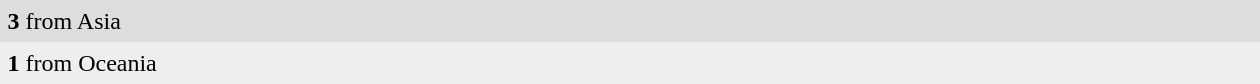<table cellpadding="5" style="border-collapse:collapse">
<tr bgcolor="DDDDDD">
<td style="width:14em"><strong>3</strong> from Asia</td>
<td style="width:12em"></td>
<td style="width:12em"></td>
<td style="width:12em"></td>
</tr>
<tr bgcolor="EEEEEE">
<td style="width:14em"><strong>1</strong> from Oceania</td>
<td style="width:12em"></td>
<td style="width:12em"></td>
<td style="width:12em"></td>
</tr>
</table>
